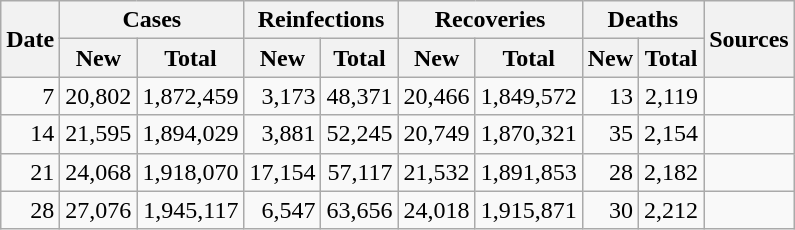<table class="wikitable sortable mw-collapsible mw-collapsed sticky-header-multi sort-under" style="text-align:right;">
<tr>
<th rowspan=2>Date</th>
<th colspan=2>Cases</th>
<th colspan=2>Reinfections</th>
<th colspan=2>Recoveries</th>
<th colspan=2>Deaths</th>
<th rowspan=2 class="unsortable">Sources</th>
</tr>
<tr>
<th>New</th>
<th>Total</th>
<th>New</th>
<th>Total</th>
<th>New</th>
<th>Total</th>
<th>New</th>
<th>Total</th>
</tr>
<tr>
<td>7</td>
<td>20,802</td>
<td>1,872,459</td>
<td>3,173</td>
<td>48,371</td>
<td>20,466</td>
<td>1,849,572</td>
<td>13</td>
<td>2,119</td>
<td></td>
</tr>
<tr>
<td>14</td>
<td>21,595</td>
<td>1,894,029</td>
<td>3,881</td>
<td>52,245</td>
<td>20,749</td>
<td>1,870,321</td>
<td>35</td>
<td>2,154</td>
<td></td>
</tr>
<tr>
<td>21</td>
<td>24,068</td>
<td>1,918,070</td>
<td>17,154</td>
<td>57,117</td>
<td>21,532</td>
<td>1,891,853</td>
<td>28</td>
<td>2,182</td>
<td></td>
</tr>
<tr>
<td>28</td>
<td>27,076</td>
<td>1,945,117</td>
<td>6,547</td>
<td>63,656</td>
<td>24,018</td>
<td>1,915,871</td>
<td>30</td>
<td>2,212</td>
<td></td>
</tr>
</table>
